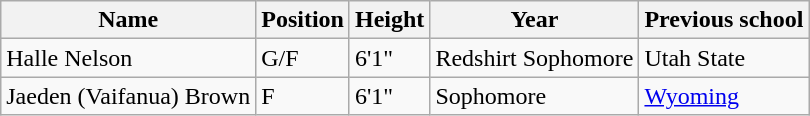<table class="wikitable">
<tr>
<th>Name</th>
<th>Position</th>
<th>Height</th>
<th>Year</th>
<th>Previous school</th>
</tr>
<tr>
<td>Halle Nelson</td>
<td>G/F</td>
<td>6'1"</td>
<td>Redshirt Sophomore</td>
<td>Utah State</td>
</tr>
<tr>
<td>Jaeden (Vaifanua) Brown</td>
<td>F</td>
<td>6'1"</td>
<td>Sophomore</td>
<td><a href='#'>Wyoming</a></td>
</tr>
</table>
